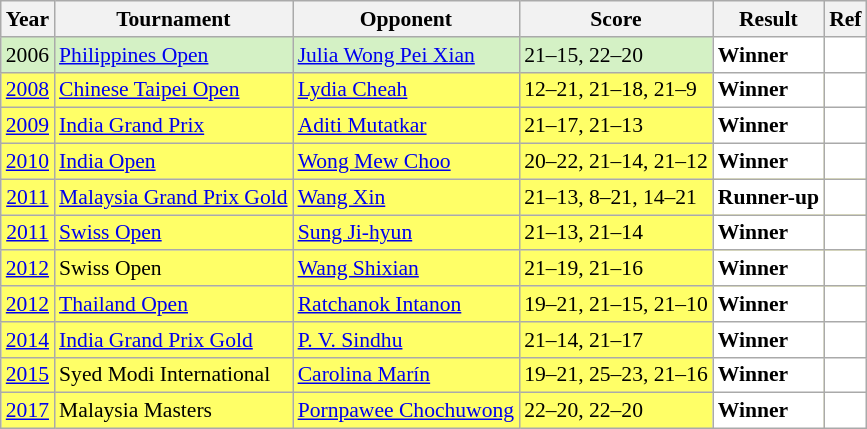<table class="sortable wikitable" style="font-size: 90%">
<tr>
<th>Year</th>
<th>Tournament</th>
<th>Opponent</th>
<th>Score</th>
<th>Result</th>
<th>Ref</th>
</tr>
<tr style="background:#D4F1C5">
<td align="center">2006</td>
<td align="left"><a href='#'>Philippines Open</a></td>
<td align="left"> <a href='#'>Julia Wong Pei Xian</a></td>
<td align="left">21–15, 22–20</td>
<td style="text-align:left; background:white"> <strong>Winner</strong></td>
<td style="text-align:center; background:white"></td>
</tr>
<tr style="background:#FFFF67">
<td align="center"><a href='#'>2008</a></td>
<td align="left"><a href='#'>Chinese Taipei Open</a></td>
<td align="left"> <a href='#'>Lydia Cheah</a></td>
<td align="left">12–21, 21–18, 21–9</td>
<td style="text-align:left; background:white"> <strong>Winner</strong></td>
<td style="text-align:center; background:white"></td>
</tr>
<tr style="background:#FFFF67">
<td align="center"><a href='#'>2009</a></td>
<td align="left"><a href='#'>India Grand Prix</a></td>
<td align="left"> <a href='#'>Aditi Mutatkar</a></td>
<td align="left">21–17, 21–13</td>
<td style="text-align:left; background:white"> <strong>Winner</strong></td>
<td style="text-align:center; background:white"></td>
</tr>
<tr style="background:#FFFF67">
<td align="center"><a href='#'>2010</a></td>
<td align="left"><a href='#'>India Open</a></td>
<td align="left"> <a href='#'>Wong Mew Choo</a></td>
<td align="left">20–22, 21–14, 21–12</td>
<td style="text-align:left; background:white"> <strong>Winner</strong></td>
<td style="text-align:center; background:white"></td>
</tr>
<tr style="background:#FFFF67">
<td align="center"><a href='#'>2011</a></td>
<td align="left"><a href='#'>Malaysia Grand Prix Gold</a></td>
<td align="left"> <a href='#'>Wang Xin</a></td>
<td align="left">21–13, 8–21, 14–21</td>
<td style="text-align:left; background:white"> <strong>Runner-up</strong></td>
<td style="text-align:center; background:white"></td>
</tr>
<tr style="background:#FFFF67">
<td align="center"><a href='#'>2011</a></td>
<td align="left"><a href='#'>Swiss Open</a></td>
<td align="left"> <a href='#'>Sung Ji-hyun</a></td>
<td align="left">21–13, 21–14</td>
<td style="text-align:left; background:white"> <strong>Winner</strong></td>
<td style="text-align:center; background:white"></td>
</tr>
<tr style="background:#FFFF67">
<td align="center"><a href='#'>2012</a></td>
<td align="left">Swiss Open</td>
<td align="left"> <a href='#'>Wang Shixian</a></td>
<td align="left">21–19, 21–16</td>
<td style="text-align:left; background:white"> <strong>Winner</strong></td>
<td style="text-align:center; background:white"></td>
</tr>
<tr style="background:#FFFF67">
<td align="center"><a href='#'>2012</a></td>
<td align="left"><a href='#'>Thailand Open</a></td>
<td align="left"> <a href='#'>Ratchanok Intanon</a></td>
<td align="left">19–21, 21–15, 21–10</td>
<td style="text-align:left; background:white"> <strong>Winner</strong></td>
<td style="text-align:center; background:white"></td>
</tr>
<tr style="background:#FFFF67">
<td align="center"><a href='#'>2014</a></td>
<td align="left"><a href='#'>India Grand Prix Gold</a></td>
<td align="left"> <a href='#'>P. V. Sindhu</a></td>
<td align="left">21–14, 21–17</td>
<td style="text-align:left; background:white"> <strong>Winner</strong></td>
<td style="text-align:center; background:white"></td>
</tr>
<tr style="background:#FFFF67">
<td align="center"><a href='#'>2015</a></td>
<td align="left">Syed Modi International</td>
<td align="left"> <a href='#'>Carolina Marín</a></td>
<td align="left">19–21, 25–23, 21–16</td>
<td style="text-align:left; background:white"> <strong>Winner</strong></td>
<td style="text-align:center; background:white"></td>
</tr>
<tr style="background:#FFFF67">
<td align="center"><a href='#'>2017</a></td>
<td align="left">Malaysia Masters</td>
<td align="left"> <a href='#'>Pornpawee Chochuwong</a></td>
<td align="left">22–20, 22–20</td>
<td style="text-align:left; background:white"> <strong>Winner</strong></td>
<td style="text-align:center; background:white"></td>
</tr>
</table>
